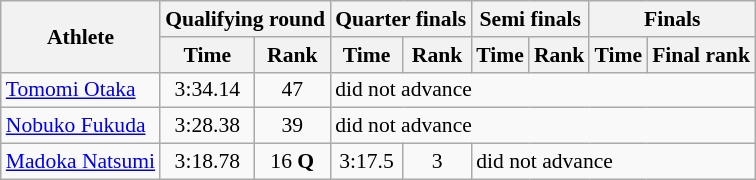<table class="wikitable" style="font-size:90%">
<tr>
<th rowspan="2">Athlete</th>
<th colspan="2">Qualifying round</th>
<th colspan="2">Quarter finals</th>
<th colspan="2">Semi finals</th>
<th colspan="2">Finals</th>
</tr>
<tr>
<th>Time</th>
<th>Rank</th>
<th>Time</th>
<th>Rank</th>
<th>Time</th>
<th>Rank</th>
<th>Time</th>
<th>Final rank</th>
</tr>
<tr>
<td><a href='#'>Tomomi Otaka</a></td>
<td align="center">3:34.14</td>
<td align="center">47</td>
<td colspan="6">did not advance</td>
</tr>
<tr>
<td><a href='#'>Nobuko Fukuda</a></td>
<td align="center">3:28.38</td>
<td align="center">39</td>
<td colspan="6">did not advance</td>
</tr>
<tr>
<td><a href='#'>Madoka Natsumi</a></td>
<td align="center">3:18.78</td>
<td align="center">16 <strong>Q</strong></td>
<td align="center">3:17.5</td>
<td align="center">3</td>
<td colspan="4">did not advance</td>
</tr>
</table>
